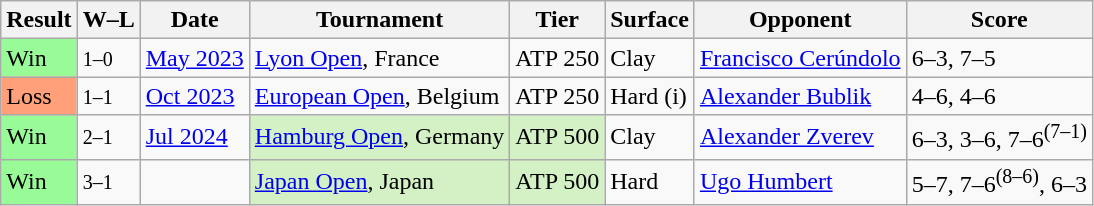<table class="sortable wikitable">
<tr>
<th>Result</th>
<th class="unsortable">W–L</th>
<th>Date</th>
<th>Tournament</th>
<th>Tier</th>
<th>Surface</th>
<th>Opponent</th>
<th class="unsortable">Score</th>
</tr>
<tr>
<td bgcolor=98fb98>Win</td>
<td><small>1–0</small></td>
<td><a href='#'>May 2023</a></td>
<td><a href='#'>Lyon Open</a>, France</td>
<td>ATP 250</td>
<td>Clay</td>
<td> <a href='#'>Francisco Cerúndolo</a></td>
<td>6–3, 7–5</td>
</tr>
<tr>
<td bgcolor=ffa07a>Loss</td>
<td><small>1–1</small></td>
<td><a href='#'>Oct 2023</a></td>
<td><a href='#'>European Open</a>, Belgium</td>
<td>ATP 250</td>
<td>Hard (i)</td>
<td> <a href='#'>Alexander Bublik</a></td>
<td>4–6, 4–6</td>
</tr>
<tr>
<td bgcolor=98fb98>Win</td>
<td><small>2–1</small></td>
<td><a href='#'>Jul 2024</a></td>
<td style=background:#d4f1c5><a href='#'>Hamburg Open</a>, Germany</td>
<td style=background:#d4f1c5>ATP 500</td>
<td>Clay</td>
<td> <a href='#'>Alexander Zverev</a></td>
<td>6–3, 3–6, 7–6<sup>(7–1)</sup></td>
</tr>
<tr>
<td bgcolor=98fb98>Win</td>
<td><small>3–1</small></td>
<td><a href='#'></a></td>
<td bgcolor=d4f1c5><a href='#'>Japan Open</a>, Japan</td>
<td bgcolor=d4f1c5>ATP 500</td>
<td>Hard</td>
<td> <a href='#'>Ugo Humbert</a></td>
<td>5–7, 7–6<sup>(8–6)</sup>, 6–3</td>
</tr>
</table>
